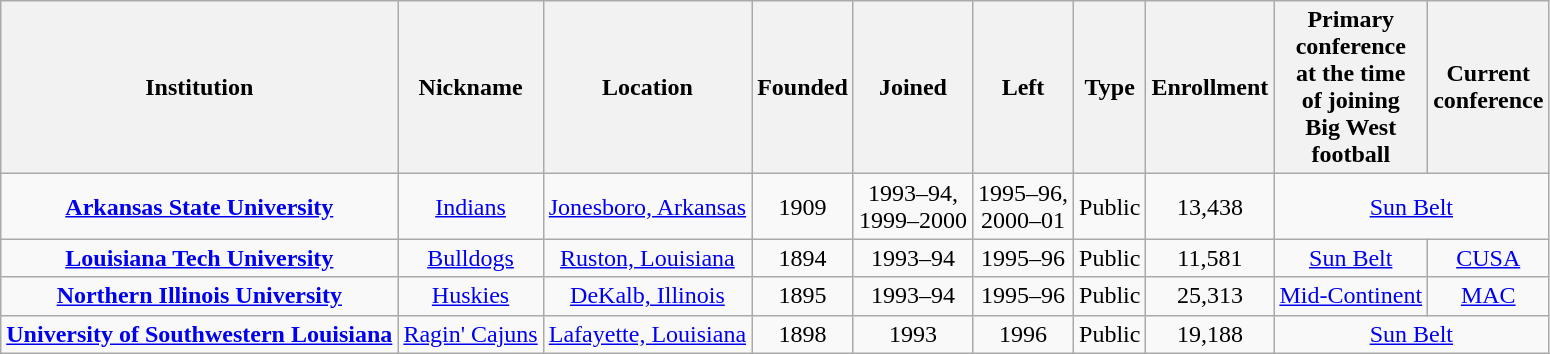<table class="wikitable sortable" style="text-align: center">
<tr>
<th>Institution</th>
<th>Nickname</th>
<th>Location</th>
<th>Founded</th>
<th>Joined</th>
<th>Left</th>
<th>Type</th>
<th>Enrollment</th>
<th>Primary<br>conference<br>at the time<br>of joining<br>Big West<br>football</th>
<th>Current<br>conference</th>
</tr>
<tr>
<td><strong><a href='#'>Arkansas State University</a></strong></td>
<td><a href='#'>Indians</a></td>
<td><a href='#'>Jonesboro, Arkansas</a></td>
<td>1909</td>
<td>1993–94,<br>1999–2000</td>
<td>1995–96,<br>2000–01</td>
<td>Public</td>
<td>13,438</td>
<td colspan="2"><a href='#'>Sun Belt</a></td>
</tr>
<tr>
<td><strong><a href='#'>Louisiana Tech University</a></strong></td>
<td><a href='#'>Bulldogs</a></td>
<td><a href='#'>Ruston, Louisiana</a></td>
<td>1894</td>
<td>1993–94</td>
<td>1995–96</td>
<td>Public</td>
<td>11,581</td>
<td><a href='#'>Sun Belt</a></td>
<td><a href='#'>CUSA</a></td>
</tr>
<tr>
<td><strong><a href='#'>Northern Illinois University</a></strong></td>
<td><a href='#'>Huskies</a></td>
<td><a href='#'>DeKalb, Illinois</a></td>
<td>1895</td>
<td>1993–94</td>
<td>1995–96</td>
<td>Public</td>
<td>25,313</td>
<td><a href='#'>Mid-Continent</a></td>
<td><a href='#'>MAC</a><br></td>
</tr>
<tr>
<td><strong><a href='#'>University of Southwestern Louisiana</a></strong></td>
<td><a href='#'>Ragin' Cajuns</a></td>
<td><a href='#'>Lafayette, Louisiana</a></td>
<td>1898</td>
<td>1993</td>
<td>1996</td>
<td>Public</td>
<td>19,188</td>
<td colspan="2"><a href='#'>Sun Belt</a></td>
</tr>
</table>
